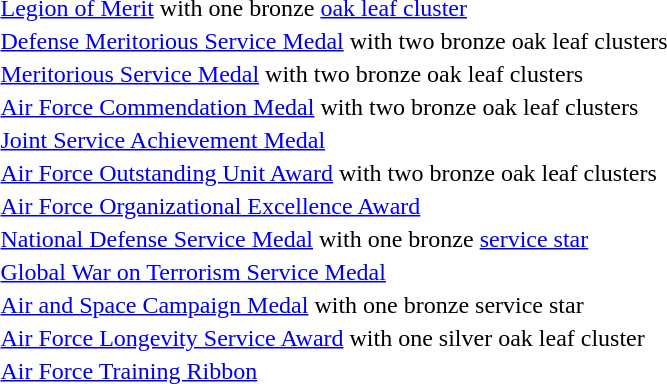<table>
<tr>
<td></td>
<td><a href='#'>Legion of Merit</a> with one bronze <a href='#'>oak leaf cluster</a></td>
</tr>
<tr>
<td></td>
<td><a href='#'>Defense Meritorious Service Medal</a> with two bronze oak leaf clusters</td>
</tr>
<tr>
<td></td>
<td><a href='#'>Meritorious Service Medal</a> with two bronze oak leaf clusters</td>
</tr>
<tr>
<td></td>
<td><a href='#'>Air Force Commendation Medal</a> with two bronze oak leaf clusters</td>
</tr>
<tr>
<td></td>
<td><a href='#'>Joint Service Achievement Medal</a></td>
</tr>
<tr>
<td></td>
<td><a href='#'>Air Force Outstanding Unit Award</a> with two bronze oak leaf clusters</td>
</tr>
<tr>
<td></td>
<td><a href='#'>Air Force Organizational Excellence Award</a></td>
</tr>
<tr>
<td></td>
<td><a href='#'>National Defense Service Medal</a> with one bronze <a href='#'>service star</a></td>
</tr>
<tr>
<td></td>
<td><a href='#'>Global War on Terrorism Service Medal</a></td>
</tr>
<tr>
<td></td>
<td><a href='#'>Air and Space Campaign Medal</a> with one bronze service star</td>
</tr>
<tr>
<td></td>
<td><a href='#'>Air Force Longevity Service Award</a> with one silver oak leaf cluster</td>
</tr>
<tr>
<td></td>
<td><a href='#'>Air Force Training Ribbon</a></td>
</tr>
</table>
